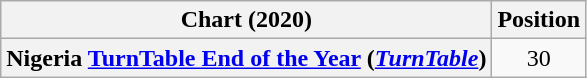<table class="wikitable plainrowheaders sortable" style="text-align:center">
<tr>
<th scope="col">Chart (2020)</th>
<th scope="col">Position</th>
</tr>
<tr>
<th scope="row">Nigeria <a href='#'>TurnTable End of the Year</a> (<em><a href='#'>TurnTable</a></em>)</th>
<td>30</td>
</tr>
</table>
